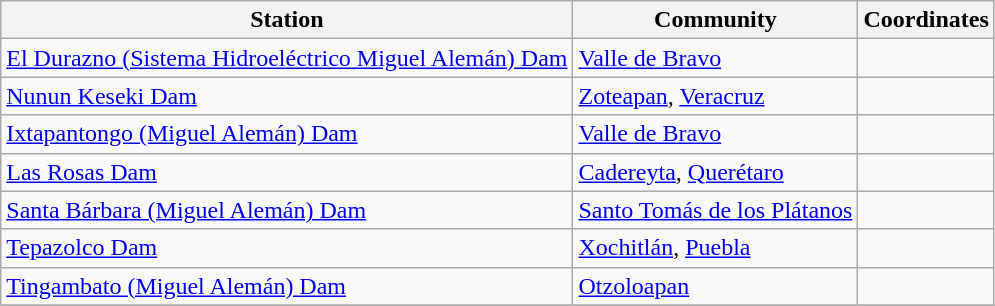<table class="wikitable sortable">
<tr>
<th>Station</th>
<th>Community</th>
<th>Coordinates</th>
</tr>
<tr>
<td><a href='#'>El Durazno (Sistema Hidroeléctrico Miguel Alemán) Dam</a></td>
<td><a href='#'>Valle de Bravo</a></td>
<td></td>
</tr>
<tr>
<td><a href='#'>Nunun Keseki Dam</a></td>
<td><a href='#'>Zoteapan</a>, <a href='#'>Veracruz</a></td>
<td></td>
</tr>
<tr>
<td><a href='#'>Ixtapantongo (Miguel Alemán) Dam</a></td>
<td><a href='#'>Valle de Bravo</a></td>
<td></td>
</tr>
<tr>
<td><a href='#'>Las Rosas Dam</a></td>
<td><a href='#'>Cadereyta</a>, <a href='#'>Querétaro</a></td>
<td></td>
</tr>
<tr>
<td><a href='#'>Santa Bárbara (Miguel Alemán) Dam</a></td>
<td><a href='#'>Santo Tomás de los Plátanos</a></td>
<td></td>
</tr>
<tr>
<td><a href='#'>Tepazolco Dam</a></td>
<td><a href='#'>Xochitlán</a>, <a href='#'>Puebla</a></td>
<td></td>
</tr>
<tr>
<td><a href='#'>Tingambato (Miguel Alemán) Dam</a></td>
<td><a href='#'>Otzoloapan</a></td>
<td></td>
</tr>
<tr>
</tr>
</table>
